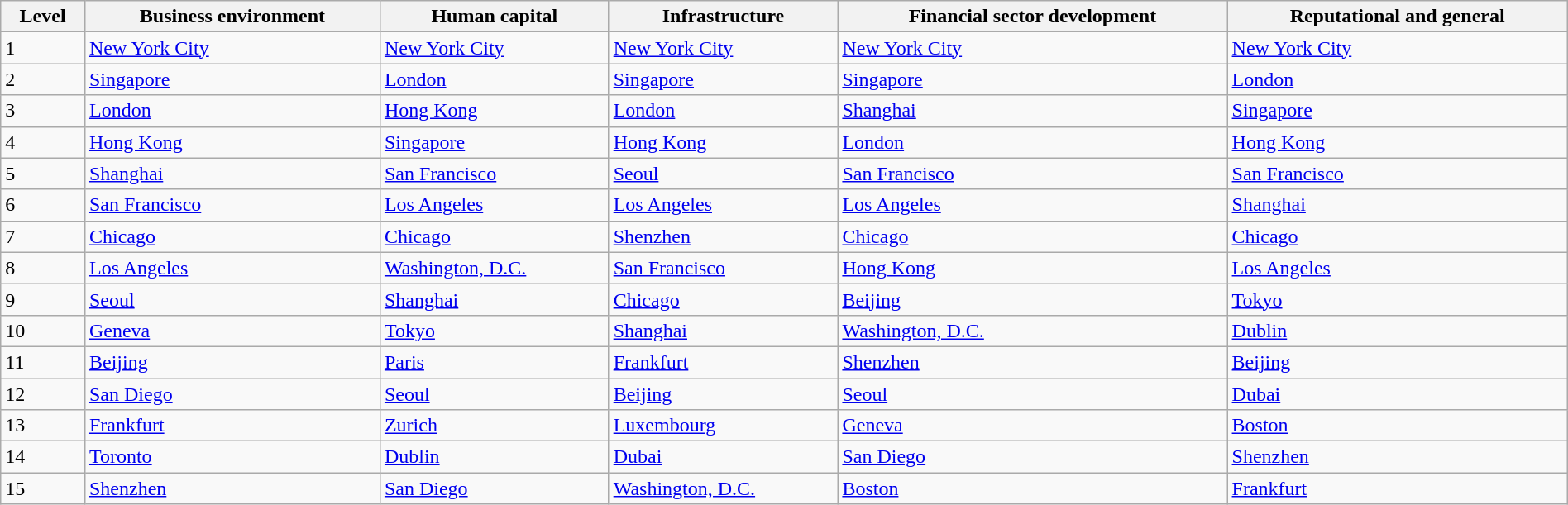<table class="wikitable sortable"  style="width:100%; margin-left:0.5em; margin-bottom:0.5em;">
<tr>
<th>Level</th>
<th>Business environment</th>
<th>Human capital</th>
<th>Infrastructure</th>
<th>Financial sector development</th>
<th>Reputational and general</th>
</tr>
<tr>
<td>1</td>
<td> <a href='#'>New York City</a></td>
<td> <a href='#'>New York City</a></td>
<td> <a href='#'>New York City</a></td>
<td> <a href='#'>New York City</a></td>
<td> <a href='#'>New York City</a></td>
</tr>
<tr>
<td>2</td>
<td> <a href='#'>Singapore</a></td>
<td> <a href='#'>London</a></td>
<td> <a href='#'>Singapore</a></td>
<td> <a href='#'>Singapore</a></td>
<td> <a href='#'>London</a></td>
</tr>
<tr>
<td>3</td>
<td> <a href='#'>London</a></td>
<td> <a href='#'>Hong Kong</a></td>
<td> <a href='#'>London</a></td>
<td> <a href='#'>Shanghai</a></td>
<td> <a href='#'>Singapore</a></td>
</tr>
<tr>
<td>4</td>
<td> <a href='#'>Hong Kong</a></td>
<td> <a href='#'>Singapore</a></td>
<td> <a href='#'>Hong Kong</a></td>
<td> <a href='#'>London</a></td>
<td> <a href='#'>Hong Kong</a></td>
</tr>
<tr>
<td>5</td>
<td> <a href='#'>Shanghai</a></td>
<td> <a href='#'>San Francisco</a></td>
<td> <a href='#'>Seoul</a></td>
<td> <a href='#'>San Francisco</a></td>
<td> <a href='#'>San Francisco</a></td>
</tr>
<tr>
<td>6</td>
<td> <a href='#'>San Francisco</a></td>
<td> <a href='#'>Los Angeles</a></td>
<td> <a href='#'>Los Angeles</a></td>
<td> <a href='#'>Los Angeles</a></td>
<td> <a href='#'>Shanghai</a></td>
</tr>
<tr>
<td>7</td>
<td> <a href='#'>Chicago</a></td>
<td> <a href='#'>Chicago</a></td>
<td> <a href='#'>Shenzhen</a></td>
<td> <a href='#'>Chicago</a></td>
<td> <a href='#'>Chicago</a></td>
</tr>
<tr>
<td>8</td>
<td> <a href='#'>Los Angeles</a></td>
<td> <a href='#'>Washington, D.C.</a></td>
<td> <a href='#'>San Francisco</a></td>
<td> <a href='#'>Hong Kong</a></td>
<td> <a href='#'>Los Angeles</a></td>
</tr>
<tr>
<td>9</td>
<td> <a href='#'>Seoul</a></td>
<td> <a href='#'>Shanghai</a></td>
<td> <a href='#'>Chicago</a></td>
<td> <a href='#'>Beijing</a></td>
<td> <a href='#'>Tokyo</a></td>
</tr>
<tr>
<td>10</td>
<td> <a href='#'>Geneva</a></td>
<td> <a href='#'>Tokyo</a></td>
<td> <a href='#'>Shanghai</a></td>
<td> <a href='#'>Washington, D.C.</a></td>
<td> <a href='#'>Dublin</a></td>
</tr>
<tr>
<td>11</td>
<td> <a href='#'>Beijing</a></td>
<td> <a href='#'>Paris</a></td>
<td> <a href='#'>Frankfurt</a></td>
<td> <a href='#'>Shenzhen</a></td>
<td> <a href='#'>Beijing</a></td>
</tr>
<tr>
<td>12</td>
<td> <a href='#'>San Diego</a></td>
<td> <a href='#'>Seoul</a></td>
<td> <a href='#'>Beijing</a></td>
<td> <a href='#'>Seoul</a></td>
<td> <a href='#'>Dubai</a></td>
</tr>
<tr>
<td>13</td>
<td> <a href='#'>Frankfurt</a></td>
<td> <a href='#'>Zurich</a></td>
<td> <a href='#'>Luxembourg</a></td>
<td> <a href='#'>Geneva</a></td>
<td> <a href='#'>Boston</a></td>
</tr>
<tr>
<td>14</td>
<td> <a href='#'>Toronto</a></td>
<td> <a href='#'>Dublin</a></td>
<td> <a href='#'>Dubai</a></td>
<td> <a href='#'>San Diego</a></td>
<td> <a href='#'>Shenzhen</a></td>
</tr>
<tr>
<td>15</td>
<td> <a href='#'>Shenzhen</a></td>
<td> <a href='#'>San Diego</a></td>
<td> <a href='#'>Washington, D.C.</a></td>
<td> <a href='#'>Boston</a></td>
<td> <a href='#'>Frankfurt</a></td>
</tr>
</table>
